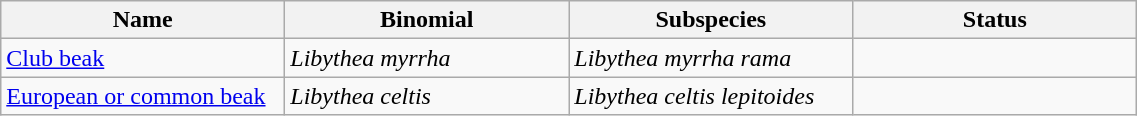<table width=60% class="wikitable">
<tr>
<th width=20%>Name</th>
<th width=20%>Binomial</th>
<th width=20%>Subspecies</th>
<th width=20%>Status</th>
</tr>
<tr>
<td><a href='#'>Club beak</a><br>
</td>
<td><em>Libythea myrrha</em></td>
<td><em>Libythea myrrha rama</em></td>
<td></td>
</tr>
<tr>
<td><a href='#'>European or common beak</a><br>
</td>
<td><em>Libythea celtis</em></td>
<td><em>Libythea celtis lepitoides</em></td>
<td></td>
</tr>
</table>
